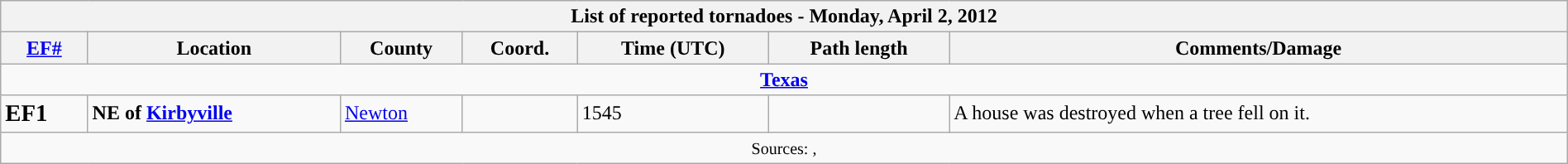<table class="wikitable collapsible" width="100%">
<tr>
<th colspan="7">List of reported tornadoes - Monday, April 2, 2012</th>
</tr>
<tr>
<th><a href='#'>EF#</a></th>
<th>Location</th>
<th>County</th>
<th>Coord.</th>
<th>Time (UTC)</th>
<th>Path length</th>
<th>Comments/Damage</th>
</tr>
<tr>
<td colspan="7" align=center><strong><a href='#'>Texas</a></strong></td>
</tr>
<tr>
<td><big><strong>EF1</strong></big></td>
<td><strong>NE of <a href='#'>Kirbyville</a></strong></td>
<td><a href='#'>Newton</a></td>
<td></td>
<td>1545</td>
<td></td>
<td>A house was destroyed when a tree fell on it.</td>
</tr>
<tr>
<td colspan="7" align=center><small>Sources: , </small></td>
</tr>
</table>
